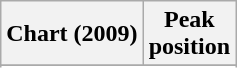<table class="wikitable sortable plainrowheaders">
<tr>
<th>Chart (2009)</th>
<th>Peak<br>position</th>
</tr>
<tr>
</tr>
<tr>
</tr>
<tr>
</tr>
<tr>
</tr>
<tr>
</tr>
</table>
